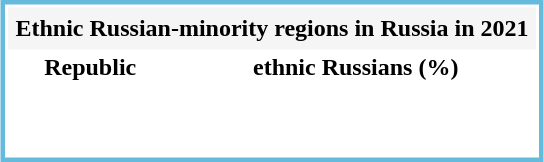<table style="border:3px solid #6bd; float:center; margin:5px auto 0 auto;">
<tr>
<th colspan="2" style="background:#f5f5f5; padding:5px;">Ethnic Russian-minority regions in Russia in 2021</th>
</tr>
<tr>
<th>Republic</th>
<th>ethnic Russians (%)</th>
</tr>
<tr>
<td></td>
<td></td>
</tr>
<tr>
<td></td>
<td></td>
</tr>
<tr>
<td></td>
<td></td>
</tr>
<tr>
<td></td>
<td></td>
</tr>
<tr>
<td></td>
<td></td>
</tr>
<tr>
<td></td>
<td></td>
</tr>
<tr>
<td></td>
<td></td>
</tr>
<tr>
<td></td>
<td></td>
</tr>
<tr>
<td></td>
<td></td>
</tr>
<tr>
<td></td>
<td></td>
</tr>
<tr>
<td></td>
<td></td>
</tr>
<tr>
<td></td>
<td></td>
</tr>
</table>
